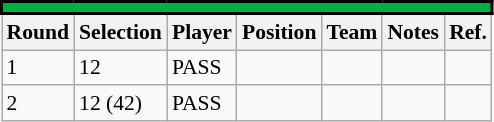<table class="wikitable sortable" style="text-align:center; font-size:90%; text-align:left;">
<tr style="border-spacing: 2px; border: 2px solid black;">
<td colspan="7" bgcolor="#00AE42" color="#000000" border="#000000" align="center"><strong></strong></td>
</tr>
<tr>
<th>Round</th>
<th>Selection</th>
<th>Player</th>
<th>Position</th>
<th>Team</th>
<th>Notes</th>
<th>Ref.</th>
</tr>
<tr>
<td>1</td>
<td>12</td>
<td>PASS</td>
<td></td>
<td></td>
<td></td>
<td></td>
</tr>
<tr>
<td>2</td>
<td>12 (42)</td>
<td>PASS</td>
<td></td>
<td></td>
<td></td>
<td></td>
</tr>
</table>
